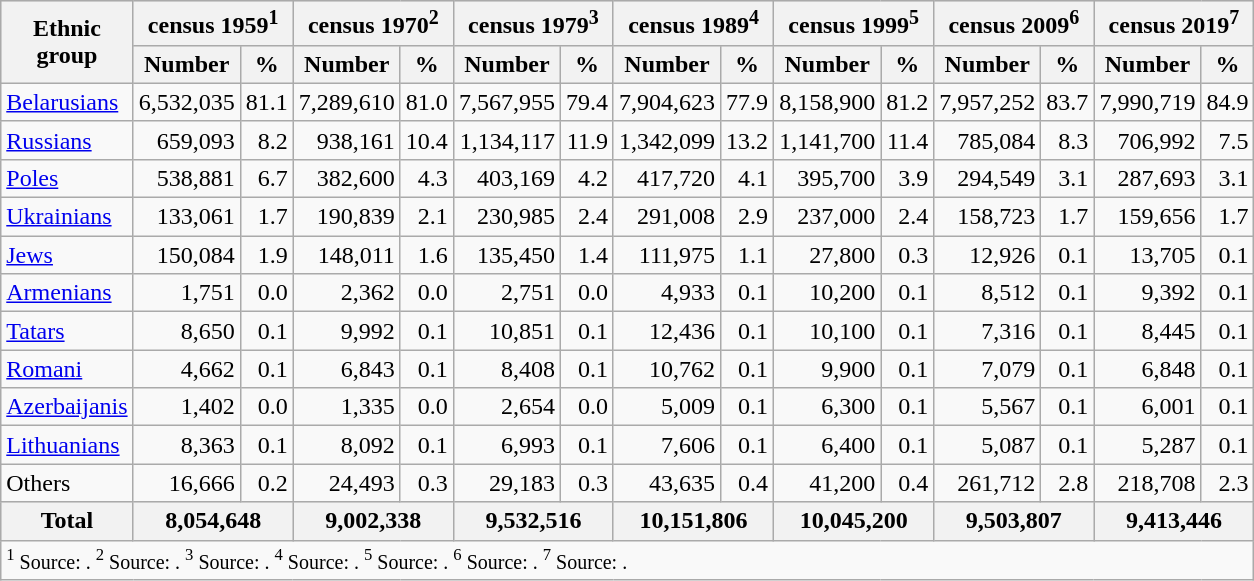<table class="wikitable">
<tr bgcolor="#e0e0e0">
<th rowspan="2">Ethnic<br>group</th>
<th colspan="2">census 1959<sup>1</sup></th>
<th colspan="2">census 1970<sup>2</sup></th>
<th colspan="2">census 1979<sup>3</sup></th>
<th colspan="2">census 1989<sup>4</sup></th>
<th colspan="2">census 1999<sup>5</sup></th>
<th colspan="2">census 2009<sup>6</sup></th>
<th colspan="2">census 2019<sup>7</sup></th>
</tr>
<tr bgcolor="#e0e0e0">
<th>Number</th>
<th>%</th>
<th>Number</th>
<th>%</th>
<th>Number</th>
<th>%</th>
<th>Number</th>
<th>%</th>
<th>Number</th>
<th>%</th>
<th>Number</th>
<th>%</th>
<th>Number</th>
<th>%</th>
</tr>
<tr>
<td><a href='#'>Belarusians</a></td>
<td align="right">6,532,035</td>
<td align="right">81.1</td>
<td align="right">7,289,610</td>
<td align="right">81.0</td>
<td align="right">7,567,955</td>
<td align="right">79.4</td>
<td align="right">7,904,623</td>
<td align="right">77.9</td>
<td align="right">8,158,900</td>
<td align="right">81.2</td>
<td align="right">7,957,252</td>
<td align="right">83.7</td>
<td align="right">7,990,719</td>
<td align="right">84.9</td>
</tr>
<tr>
<td><a href='#'>Russians</a></td>
<td align="right">659,093</td>
<td align="right">8.2</td>
<td align="right">938,161</td>
<td align="right">10.4</td>
<td align="right">1,134,117</td>
<td align="right">11.9</td>
<td align="right">1,342,099</td>
<td align="right">13.2</td>
<td align="right">1,141,700</td>
<td align="right">11.4</td>
<td align="right">785,084</td>
<td align="right">8.3</td>
<td align="right">706,992</td>
<td align="right">7.5</td>
</tr>
<tr>
<td><a href='#'>Poles</a></td>
<td align="right">538,881</td>
<td align="right">6.7</td>
<td align="right">382,600</td>
<td align="right">4.3</td>
<td align="right">403,169</td>
<td align="right">4.2</td>
<td align="right">417,720</td>
<td align="right">4.1</td>
<td align="right">395,700</td>
<td align="right">3.9</td>
<td align="right">294,549</td>
<td align="right">3.1</td>
<td align="right">287,693</td>
<td align="right">3.1</td>
</tr>
<tr>
<td><a href='#'>Ukrainians</a></td>
<td align="right">133,061</td>
<td align="right">1.7</td>
<td align="right">190,839</td>
<td align="right">2.1</td>
<td align="right">230,985</td>
<td align="right">2.4</td>
<td align="right">291,008</td>
<td align="right">2.9</td>
<td align="right">237,000</td>
<td align="right">2.4</td>
<td align="right">158,723</td>
<td align="right">1.7</td>
<td align="right">159,656</td>
<td align="right">1.7</td>
</tr>
<tr>
<td><a href='#'>Jews</a></td>
<td align="right">150,084</td>
<td align="right">1.9</td>
<td align="right">148,011</td>
<td align="right">1.6</td>
<td align="right">135,450</td>
<td align="right">1.4</td>
<td align="right">111,975</td>
<td align="right">1.1</td>
<td align="right">27,800</td>
<td align="right">0.3</td>
<td align="right">12,926</td>
<td align="right">0.1</td>
<td align="right">13,705</td>
<td align="right">0.1</td>
</tr>
<tr>
<td><a href='#'>Armenians</a></td>
<td align="right">1,751</td>
<td align="right">0.0</td>
<td align="right">2,362</td>
<td align="right">0.0</td>
<td align="right">2,751</td>
<td align="right">0.0</td>
<td align="right">4,933</td>
<td align="right">0.1</td>
<td align="right">10,200</td>
<td align="right">0.1</td>
<td align="right">8,512</td>
<td align="right">0.1</td>
<td align="right">9,392</td>
<td align="right">0.1</td>
</tr>
<tr>
<td><a href='#'>Tatars</a></td>
<td align="right">8,650</td>
<td align="right">0.1</td>
<td align="right">9,992</td>
<td align="right">0.1</td>
<td align="right">10,851</td>
<td align="right">0.1</td>
<td align="right">12,436</td>
<td align="right">0.1</td>
<td align="right">10,100</td>
<td align="right">0.1</td>
<td align="right">7,316</td>
<td align="right">0.1</td>
<td align="right">8,445</td>
<td align="right">0.1</td>
</tr>
<tr>
<td><a href='#'>Romani</a></td>
<td align="right">4,662</td>
<td align="right">0.1</td>
<td align="right">6,843</td>
<td align="right">0.1</td>
<td align="right">8,408</td>
<td align="right">0.1</td>
<td align="right">10,762</td>
<td align="right">0.1</td>
<td align="right">9,900</td>
<td align="right">0.1</td>
<td align="right">7,079</td>
<td align="right">0.1</td>
<td align="right">6,848</td>
<td align="right">0.1</td>
</tr>
<tr>
<td><a href='#'>Azerbaijanis</a></td>
<td align="right">1,402</td>
<td align="right">0.0</td>
<td align="right">1,335</td>
<td align="right">0.0</td>
<td align="right">2,654</td>
<td align="right">0.0</td>
<td align="right">5,009</td>
<td align="right">0.1</td>
<td align="right">6,300</td>
<td align="right">0.1</td>
<td align="right">5,567</td>
<td align="right">0.1</td>
<td align="right">6,001</td>
<td align="right">0.1</td>
</tr>
<tr>
<td><a href='#'>Lithuanians</a></td>
<td align="right">8,363</td>
<td align="right">0.1</td>
<td align="right">8,092</td>
<td align="right">0.1</td>
<td align="right">6,993</td>
<td align="right">0.1</td>
<td align="right">7,606</td>
<td align="right">0.1</td>
<td align="right">6,400</td>
<td align="right">0.1</td>
<td align="right">5,087</td>
<td align="right">0.1</td>
<td align="right">5,287</td>
<td align="right">0.1</td>
</tr>
<tr>
<td>Others</td>
<td align="right">16,666</td>
<td align="right">0.2</td>
<td align="right">24,493</td>
<td align="right">0.3</td>
<td align="right">29,183</td>
<td align="right">0.3</td>
<td align="right">43,635</td>
<td align="right">0.4</td>
<td align="right">41,200</td>
<td align="right">0.4</td>
<td align="right">261,712</td>
<td align="right">2.8</td>
<td align="right">218,708</td>
<td align="right">2.3</td>
</tr>
<tr bgcolor="#e0e0e0">
<th align="left">Total</th>
<th colspan="2">8,054,648</th>
<th colspan="2">9,002,338</th>
<th colspan="2">9,532,516</th>
<th colspan="2">10,151,806</th>
<th colspan="2">10,045,200</th>
<th colspan="2">9,503,807</th>
<th colspan="2">9,413,446</th>
</tr>
<tr>
<td colspan="15"><small><sup>1</sup> Source: . <sup>2</sup> Source: . <sup>3</sup> Source: . <sup>4</sup> Source: . <sup>5</sup> Source: . <sup>6</sup> Source: . <sup>7</sup> Source: .</small></td>
</tr>
</table>
